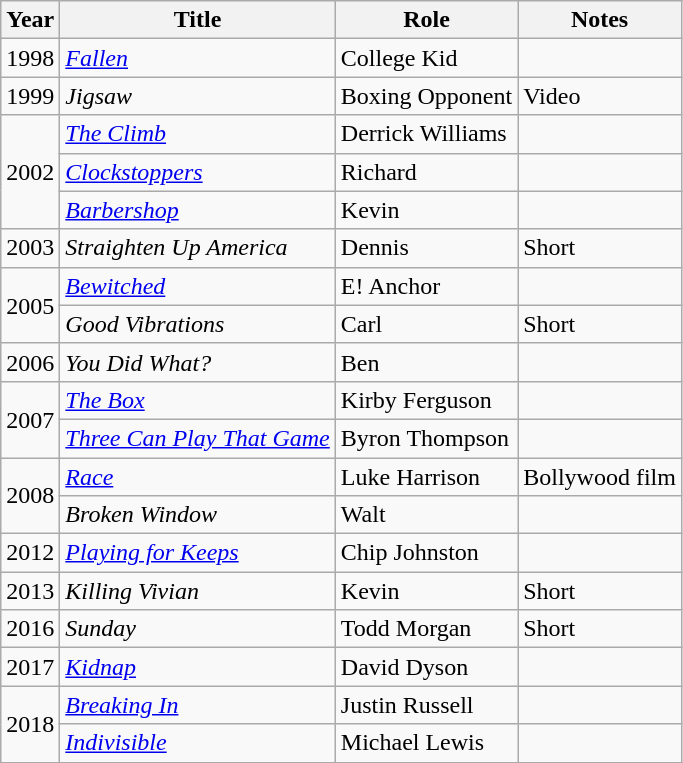<table class="wikitable sortable">
<tr>
<th>Year</th>
<th>Title</th>
<th>Role</th>
<th>Notes</th>
</tr>
<tr>
<td>1998</td>
<td><em><a href='#'>Fallen</a></em></td>
<td>College Kid</td>
<td></td>
</tr>
<tr>
<td>1999</td>
<td><em>Jigsaw</em></td>
<td>Boxing Opponent</td>
<td>Video</td>
</tr>
<tr>
<td rowspan=3>2002</td>
<td><em><a href='#'>The Climb</a></em></td>
<td>Derrick Williams</td>
<td></td>
</tr>
<tr>
<td><em><a href='#'>Clockstoppers</a></em></td>
<td>Richard</td>
<td></td>
</tr>
<tr>
<td><em><a href='#'>Barbershop</a></em></td>
<td>Kevin</td>
<td></td>
</tr>
<tr>
<td>2003</td>
<td><em>Straighten Up America</em></td>
<td>Dennis</td>
<td>Short</td>
</tr>
<tr>
<td rowspan=2>2005</td>
<td><em><a href='#'>Bewitched</a></em></td>
<td>E! Anchor</td>
<td></td>
</tr>
<tr>
<td><em>Good Vibrations</em></td>
<td>Carl</td>
<td>Short</td>
</tr>
<tr>
<td>2006</td>
<td><em>You Did What?</em></td>
<td>Ben</td>
<td></td>
</tr>
<tr>
<td rowspan=2>2007</td>
<td><em><a href='#'>The Box</a></em></td>
<td>Kirby Ferguson</td>
<td></td>
</tr>
<tr>
<td><em><a href='#'>Three Can Play That Game</a></em></td>
<td>Byron Thompson</td>
<td></td>
</tr>
<tr>
<td rowspan=2>2008</td>
<td><em><a href='#'>Race</a></em></td>
<td>Luke Harrison</td>
<td>Bollywood film</td>
</tr>
<tr>
<td><em>Broken Window</em></td>
<td>Walt</td>
<td></td>
</tr>
<tr>
<td>2012</td>
<td><em><a href='#'>Playing for Keeps</a></em></td>
<td>Chip Johnston</td>
<td></td>
</tr>
<tr>
<td>2013</td>
<td><em>Killing Vivian</em></td>
<td>Kevin</td>
<td>Short</td>
</tr>
<tr>
<td>2016</td>
<td><em>Sunday</em></td>
<td>Todd Morgan</td>
<td>Short</td>
</tr>
<tr>
<td>2017</td>
<td><em><a href='#'>Kidnap</a></em></td>
<td>David Dyson</td>
<td></td>
</tr>
<tr>
<td rowspan=2>2018</td>
<td><em><a href='#'>Breaking In</a></em></td>
<td>Justin Russell</td>
<td></td>
</tr>
<tr>
<td><em><a href='#'>Indivisible</a></em></td>
<td>Michael Lewis</td>
<td></td>
</tr>
<tr>
</tr>
</table>
